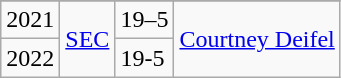<table class="wikitable">
<tr>
</tr>
<tr>
<td>2021</td>
<td rowspan=2><a href='#'>SEC</a></td>
<td>19–5</td>
<td rowspan=2><a href='#'>Courtney Deifel</a></td>
</tr>
<tr>
<td>2022</td>
<td>19-5</td>
</tr>
</table>
